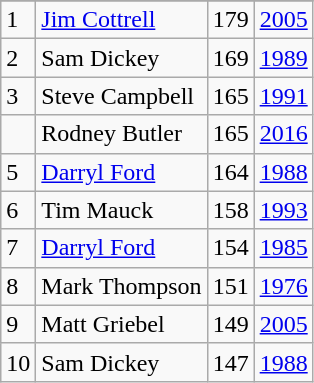<table class="wikitable">
<tr>
</tr>
<tr>
<td>1</td>
<td><a href='#'>Jim Cottrell</a></td>
<td>179</td>
<td><a href='#'>2005</a></td>
</tr>
<tr>
<td>2</td>
<td>Sam Dickey</td>
<td>169</td>
<td><a href='#'>1989</a></td>
</tr>
<tr>
<td>3</td>
<td>Steve Campbell</td>
<td>165</td>
<td><a href='#'>1991</a></td>
</tr>
<tr>
<td></td>
<td>Rodney Butler</td>
<td>165</td>
<td><a href='#'>2016</a></td>
</tr>
<tr>
<td>5</td>
<td><a href='#'>Darryl Ford</a></td>
<td>164</td>
<td><a href='#'>1988</a></td>
</tr>
<tr>
<td>6</td>
<td>Tim Mauck</td>
<td>158</td>
<td><a href='#'>1993</a></td>
</tr>
<tr>
<td>7</td>
<td><a href='#'>Darryl Ford</a></td>
<td>154</td>
<td><a href='#'>1985</a></td>
</tr>
<tr>
<td>8</td>
<td>Mark Thompson</td>
<td>151</td>
<td><a href='#'>1976</a></td>
</tr>
<tr>
<td>9</td>
<td>Matt Griebel</td>
<td>149</td>
<td><a href='#'>2005</a></td>
</tr>
<tr>
<td>10</td>
<td>Sam Dickey</td>
<td>147</td>
<td><a href='#'>1988</a></td>
</tr>
</table>
